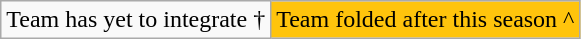<table class="wikitable" style="font-size:100%;line-height:1.1;">
<tr>
<td>Team has yet to integrate †</td>
<td style="background-color:#FFC40C;">Team folded after this season ^</td>
</tr>
</table>
